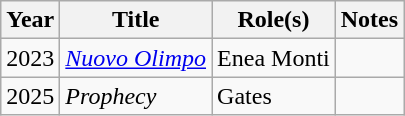<table class="wikitable plainrowheaders sortable">
<tr>
<th scope="col">Year</th>
<th scope="col">Title</th>
<th scope="col">Role(s)</th>
<th scope="col" class="unsortable">Notes</th>
</tr>
<tr>
<td>2023</td>
<td><em><a href='#'>Nuovo Olimpo</a></em></td>
<td>Enea Monti</td>
<td></td>
</tr>
<tr>
<td>2025</td>
<td><em>Prophecy</em></td>
<td>Gates</td>
<td></td>
</tr>
</table>
